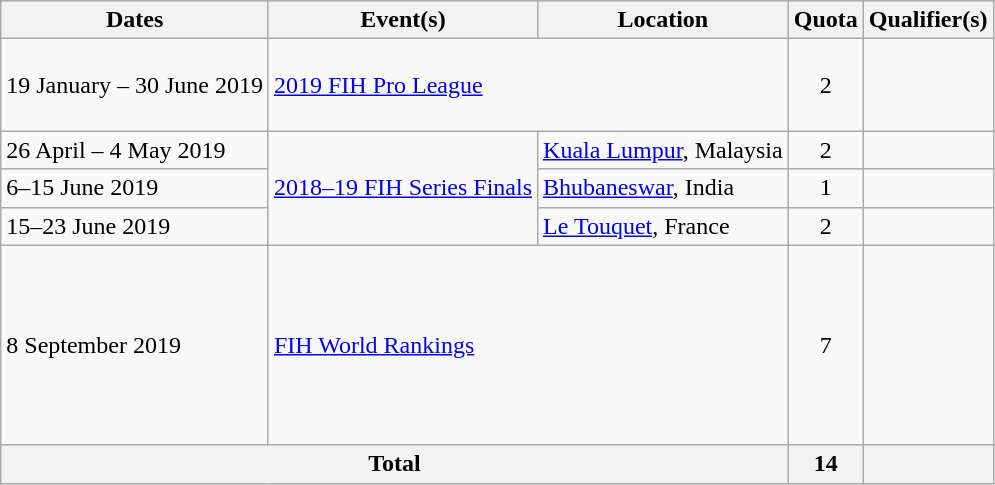<table class=wikitable>
<tr>
<th>Dates</th>
<th>Event(s)</th>
<th>Location</th>
<th>Quota</th>
<th>Qualifier(s)</th>
</tr>
<tr>
<td>19 January – 30 June 2019</td>
<td colspan=2><a href='#'>2019 FIH Pro League</a></td>
<td align=center>2</td>
<td><s></s><br><s></s><br><br></td>
</tr>
<tr>
<td>26 April – 4 May 2019</td>
<td rowspan=3><a href='#'>2018–19 FIH Series Finals</a></td>
<td><a href='#'>Kuala Lumpur</a>, Malaysia</td>
<td align=center>2</td>
<td><br></td>
</tr>
<tr>
<td>6–15 June 2019</td>
<td><a href='#'>Bhubaneswar</a>, India</td>
<td align=center>1</td>
<td><br><s></s></td>
</tr>
<tr>
<td>15–23 June 2019</td>
<td><a href='#'>Le Touquet</a>, France</td>
<td align=center>2</td>
<td><br></td>
</tr>
<tr>
<td>8 September 2019</td>
<td colspan=2><a href='#'>FIH World Rankings</a></td>
<td align=center>7</td>
<td><br><s></s><br><br><br><br><br><br></td>
</tr>
<tr>
<th colspan=3>Total</th>
<th>14</th>
<th></th>
</tr>
</table>
